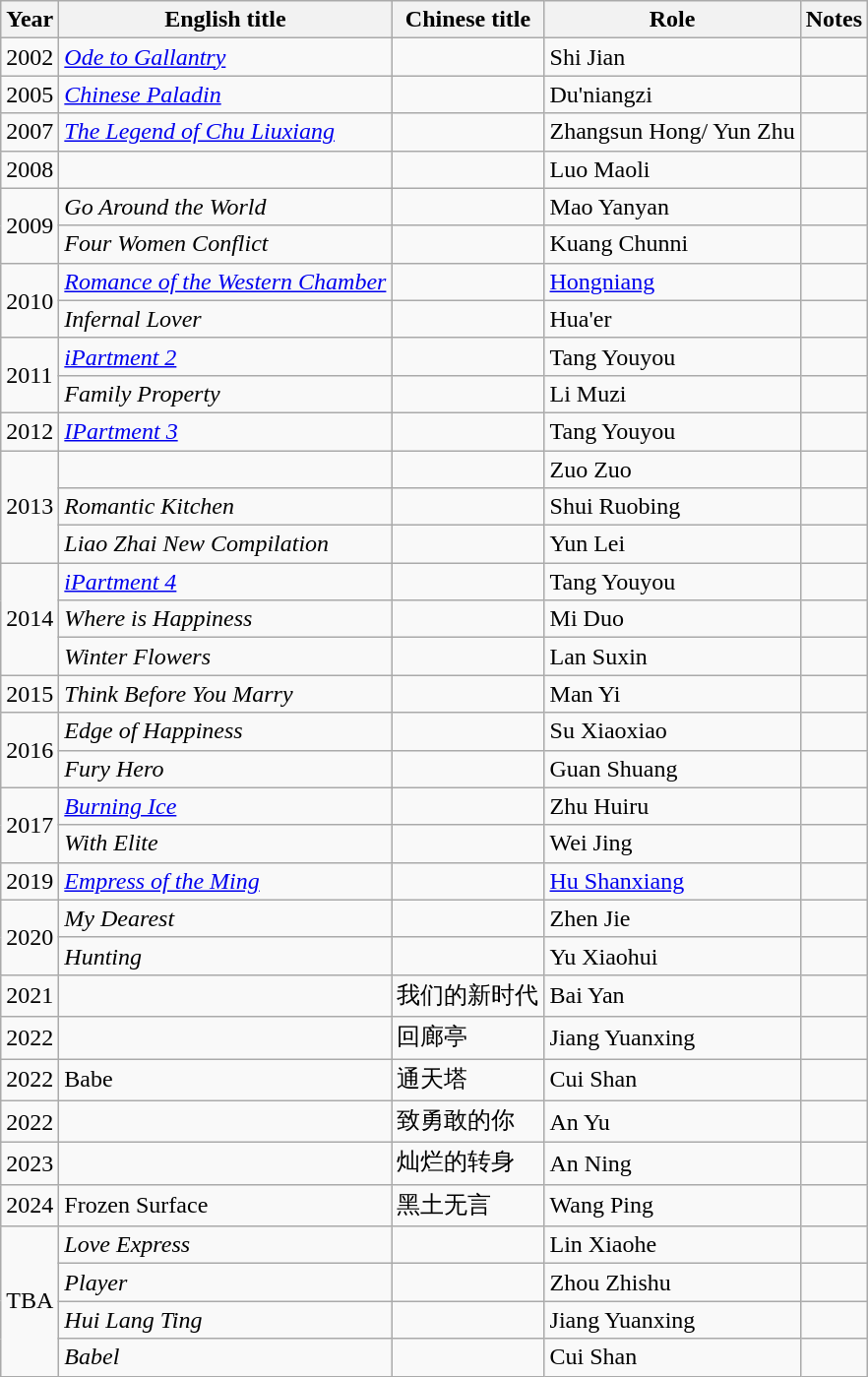<table class="wikitable">
<tr>
<th>Year</th>
<th>English title</th>
<th>Chinese title</th>
<th>Role</th>
<th>Notes</th>
</tr>
<tr>
<td>2002</td>
<td><em><a href='#'>Ode to Gallantry</a></em></td>
<td></td>
<td>Shi Jian</td>
<td></td>
</tr>
<tr>
<td>2005</td>
<td><em><a href='#'>Chinese Paladin</a></em></td>
<td></td>
<td>Du'niangzi</td>
<td></td>
</tr>
<tr>
<td>2007</td>
<td><em><a href='#'>The Legend of Chu Liuxiang</a></em></td>
<td></td>
<td>Zhangsun Hong/ Yun Zhu</td>
<td></td>
</tr>
<tr>
<td>2008</td>
<td></td>
<td></td>
<td>Luo Maoli</td>
<td></td>
</tr>
<tr>
<td rowspan="2">2009</td>
<td><em>Go Around the World</em></td>
<td></td>
<td>Mao Yanyan</td>
<td></td>
</tr>
<tr>
<td><em>Four Women Conflict</em></td>
<td></td>
<td>Kuang Chunni</td>
<td></td>
</tr>
<tr>
<td rowspan="2">2010</td>
<td><em><a href='#'>Romance of the Western Chamber</a></em></td>
<td></td>
<td><a href='#'>Hongniang</a></td>
<td></td>
</tr>
<tr>
<td><em>Infernal Lover</em></td>
<td></td>
<td>Hua'er</td>
<td></td>
</tr>
<tr>
<td rowspan="2">2011</td>
<td><em><a href='#'>iPartment 2</a></em></td>
<td></td>
<td>Tang Youyou</td>
<td></td>
</tr>
<tr>
<td><em>Family Property</em></td>
<td></td>
<td>Li Muzi</td>
<td></td>
</tr>
<tr>
<td>2012</td>
<td><em><a href='#'>IPartment 3</a></em></td>
<td></td>
<td>Tang Youyou</td>
<td></td>
</tr>
<tr>
<td rowspan="3">2013</td>
<td></td>
<td></td>
<td>Zuo Zuo</td>
<td></td>
</tr>
<tr>
<td><em>Romantic Kitchen</em></td>
<td></td>
<td>Shui Ruobing</td>
<td></td>
</tr>
<tr>
<td><em>Liao Zhai New Compilation</em></td>
<td></td>
<td>Yun Lei</td>
<td></td>
</tr>
<tr>
<td rowspan="3">2014</td>
<td><em><a href='#'>iPartment 4</a></em></td>
<td></td>
<td>Tang Youyou</td>
<td></td>
</tr>
<tr>
<td><em>Where is Happiness</em></td>
<td></td>
<td>Mi Duo</td>
<td></td>
</tr>
<tr>
<td><em>Winter Flowers</em></td>
<td></td>
<td>Lan Suxin</td>
<td></td>
</tr>
<tr>
<td>2015</td>
<td><em>Think Before You Marry</em></td>
<td></td>
<td>Man Yi</td>
<td></td>
</tr>
<tr>
<td rowspan="2">2016</td>
<td><em>Edge of Happiness</em></td>
<td></td>
<td>Su Xiaoxiao</td>
<td></td>
</tr>
<tr>
<td><em>Fury Hero </em></td>
<td></td>
<td>Guan Shuang</td>
<td></td>
</tr>
<tr>
<td rowspan="2">2017</td>
<td><em><a href='#'>Burning Ice</a></em></td>
<td></td>
<td>Zhu Huiru</td>
<td></td>
</tr>
<tr>
<td><em>With Elite</em></td>
<td></td>
<td>Wei Jing</td>
<td></td>
</tr>
<tr>
<td>2019</td>
<td><em><a href='#'>Empress of the Ming</a></em></td>
<td></td>
<td><a href='#'>Hu Shanxiang</a></td>
<td></td>
</tr>
<tr>
<td rowspan="2">2020</td>
<td><em>My Dearest</em></td>
<td></td>
<td>Zhen Jie</td>
<td></td>
</tr>
<tr>
<td><em>Hunting</em></td>
<td></td>
<td>Yu Xiaohui</td>
<td></td>
</tr>
<tr>
<td>2021</td>
<td></td>
<td>我们的新时代</td>
<td>Bai Yan</td>
<td></td>
</tr>
<tr>
<td>2022</td>
<td></td>
<td>回廊亭</td>
<td>Jiang Yuanxing</td>
<td></td>
</tr>
<tr>
<td>2022</td>
<td>Babe</td>
<td>通天塔</td>
<td>Cui Shan</td>
<td></td>
</tr>
<tr>
<td>2022</td>
<td></td>
<td>致勇敢的你</td>
<td>An Yu</td>
<td></td>
</tr>
<tr>
<td>2023</td>
<td></td>
<td>灿烂的转身</td>
<td>An Ning</td>
<td></td>
</tr>
<tr>
<td>2024</td>
<td>Frozen Surface</td>
<td>黑土无言</td>
<td>Wang Ping</td>
<td></td>
</tr>
<tr>
<td rowspan="4">TBA</td>
<td><em>Love Express</em></td>
<td></td>
<td>Lin Xiaohe</td>
<td></td>
</tr>
<tr>
<td><em>Player</em></td>
<td></td>
<td>Zhou Zhishu</td>
<td></td>
</tr>
<tr>
<td><em>Hui Lang Ting</em></td>
<td></td>
<td>Jiang Yuanxing</td>
<td></td>
</tr>
<tr>
<td><em>Babel</em></td>
<td></td>
<td>Cui Shan</td>
<td></td>
</tr>
</table>
